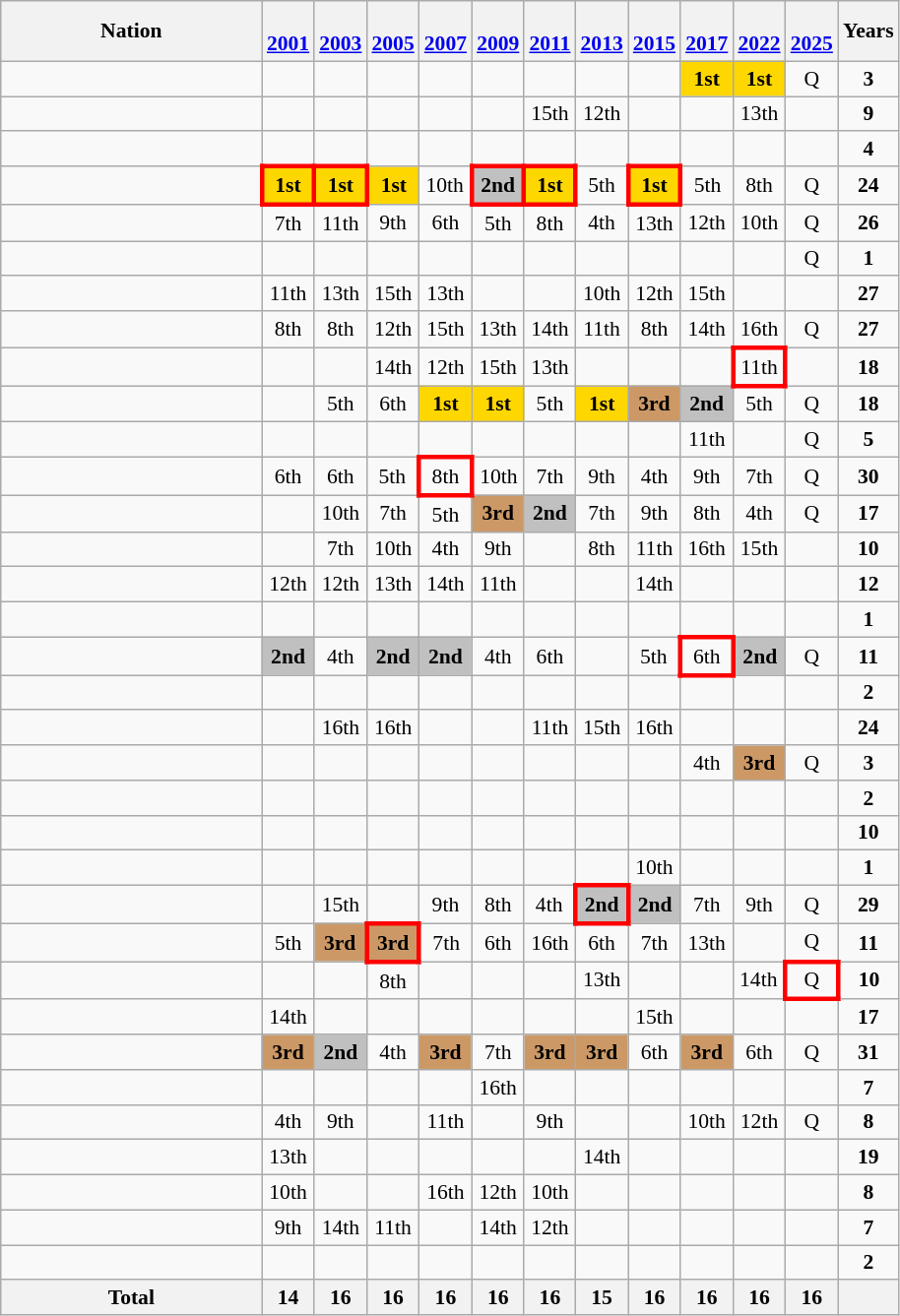<table class="wikitable" style="text-align:center; font-size:90%">
<tr>
<th width=170>Nation</th>
<th><br><a href='#'>2001</a></th>
<th><br><a href='#'>2003</a></th>
<th><br><a href='#'>2005</a></th>
<th><br><a href='#'>2007</a></th>
<th><br><a href='#'>2009</a></th>
<th><br><a href='#'>2011</a></th>
<th><br><a href='#'>2013</a></th>
<th><br><a href='#'>2015</a></th>
<th><br><a href='#'>2017</a></th>
<th><br><a href='#'>2022</a></th>
<th><br><a href='#'>2025</a></th>
<th>Years</th>
</tr>
<tr>
<td align=left></td>
<td></td>
<td></td>
<td></td>
<td></td>
<td></td>
<td></td>
<td></td>
<td></td>
<td bgcolor=gold><strong>1st</strong></td>
<td bgcolor=gold><strong>1st</strong></td>
<td>Q</td>
<td><strong>3</strong></td>
</tr>
<tr>
<td align=left></td>
<td></td>
<td></td>
<td></td>
<td></td>
<td></td>
<td>15th</td>
<td>12th</td>
<td></td>
<td></td>
<td>13th</td>
<td></td>
<td><strong>9</strong></td>
</tr>
<tr>
<td align=left></td>
<td></td>
<td></td>
<td></td>
<td></td>
<td></td>
<td></td>
<td></td>
<td></td>
<td></td>
<td></td>
<td></td>
<td><strong>4</strong></td>
</tr>
<tr>
<td align=left></td>
<td style="border: 3px solid red" bgcolor=gold><strong>1st</strong></td>
<td style="border: 3px solid red" bgcolor=gold><strong>1st</strong></td>
<td bgcolor=gold><strong>1st</strong></td>
<td>10th</td>
<td style="border: 3px solid red" bgcolor=silver><strong>2nd</strong></td>
<td style="border: 3px solid red" bgcolor=gold><strong>1st</strong></td>
<td>5th</td>
<td style="border: 3px solid red" bgcolor=gold><strong>1st</strong></td>
<td>5th</td>
<td>8th</td>
<td>Q</td>
<td><strong>24</strong></td>
</tr>
<tr>
<td align=left></td>
<td>7th</td>
<td>11th</td>
<td>9th</td>
<td>6th</td>
<td>5th</td>
<td>8th</td>
<td>4th</td>
<td>13th</td>
<td>12th</td>
<td>10th</td>
<td>Q</td>
<td><strong>26</strong></td>
</tr>
<tr>
<td align=left></td>
<td></td>
<td></td>
<td></td>
<td></td>
<td></td>
<td></td>
<td></td>
<td></td>
<td></td>
<td></td>
<td>Q</td>
<td><strong>1</strong></td>
</tr>
<tr>
<td align=left></td>
<td>11th</td>
<td>13th</td>
<td>15th</td>
<td>13th</td>
<td></td>
<td></td>
<td>10th</td>
<td>12th</td>
<td>15th</td>
<td></td>
<td></td>
<td><strong>27</strong></td>
</tr>
<tr>
<td align=left></td>
<td>8th</td>
<td>8th</td>
<td>12th</td>
<td>15th</td>
<td>13th</td>
<td>14th</td>
<td>11th</td>
<td>8th</td>
<td>14th</td>
<td>16th</td>
<td>Q</td>
<td><strong>27</strong></td>
</tr>
<tr>
<td align=left></td>
<td></td>
<td></td>
<td>14th</td>
<td>12th</td>
<td>15th</td>
<td>13th</td>
<td></td>
<td></td>
<td></td>
<td style="border: 3px solid red">11th</td>
<td></td>
<td><strong>18</strong></td>
</tr>
<tr>
<td align=left></td>
<td></td>
<td>5th</td>
<td>6th</td>
<td bgcolor=gold><strong>1st</strong></td>
<td bgcolor=gold><strong>1st</strong></td>
<td>5th</td>
<td bgcolor=gold><strong>1st</strong></td>
<td bgcolor=#cc9966><strong>3rd</strong></td>
<td bgcolor=silver><strong>2nd</strong></td>
<td>5th</td>
<td>Q</td>
<td><strong>18</strong></td>
</tr>
<tr>
<td align=left></td>
<td></td>
<td></td>
<td></td>
<td></td>
<td></td>
<td></td>
<td></td>
<td></td>
<td>11th</td>
<td></td>
<td>Q</td>
<td><strong>5</strong></td>
</tr>
<tr>
<td align=left></td>
<td>6th</td>
<td>6th</td>
<td>5th</td>
<td style="border: 3px solid red">8th</td>
<td>10th</td>
<td>7th</td>
<td>9th</td>
<td>4th</td>
<td>9th</td>
<td>7th</td>
<td>Q</td>
<td><strong>30</strong></td>
</tr>
<tr>
<td align=left></td>
<td></td>
<td>10th</td>
<td>7th</td>
<td>5th</td>
<td bgcolor=#cc9966><strong>3rd</strong></td>
<td bgcolor=silver><strong>2nd</strong></td>
<td>7th</td>
<td>9th</td>
<td>8th</td>
<td>4th</td>
<td>Q</td>
<td><strong>17</strong></td>
</tr>
<tr>
<td align=left></td>
<td></td>
<td>7th</td>
<td>10th</td>
<td>4th</td>
<td>9th</td>
<td></td>
<td>8th</td>
<td>11th</td>
<td>16th</td>
<td>15th</td>
<td></td>
<td><strong>10</strong></td>
</tr>
<tr>
<td align=left></td>
<td>12th</td>
<td>12th</td>
<td>13th</td>
<td>14th</td>
<td>11th</td>
<td></td>
<td></td>
<td>14th</td>
<td></td>
<td></td>
<td></td>
<td><strong>12</strong></td>
</tr>
<tr>
<td align=left></td>
<td></td>
<td></td>
<td></td>
<td></td>
<td></td>
<td></td>
<td></td>
<td></td>
<td></td>
<td></td>
<td></td>
<td><strong>1</strong></td>
</tr>
<tr>
<td align=left></td>
<td bgcolor=silver><strong>2nd</strong></td>
<td>4th</td>
<td bgcolor=silver><strong>2nd</strong></td>
<td bgcolor=silver><strong>2nd</strong></td>
<td>4th</td>
<td>6th</td>
<td></td>
<td>5th</td>
<td style="border: 3px solid red">6th</td>
<td bgcolor=silver><strong>2nd</strong></td>
<td>Q</td>
<td><strong>11</strong></td>
</tr>
<tr>
<td align=left></td>
<td></td>
<td></td>
<td></td>
<td></td>
<td></td>
<td></td>
<td></td>
<td></td>
<td></td>
<td></td>
<td></td>
<td><strong>2</strong></td>
</tr>
<tr>
<td align=left></td>
<td></td>
<td>16th</td>
<td>16th</td>
<td></td>
<td></td>
<td>11th</td>
<td>15th</td>
<td>16th</td>
<td></td>
<td></td>
<td></td>
<td><strong>24</strong></td>
</tr>
<tr>
<td align=left></td>
<td></td>
<td></td>
<td></td>
<td></td>
<td></td>
<td></td>
<td></td>
<td></td>
<td>4th</td>
<td bgcolor=#cc9966><strong>3rd</strong></td>
<td>Q</td>
<td><strong>3</strong></td>
</tr>
<tr>
<td align=left></td>
<td></td>
<td></td>
<td></td>
<td></td>
<td></td>
<td></td>
<td></td>
<td></td>
<td></td>
<td></td>
<td></td>
<td><strong>2</strong></td>
</tr>
<tr>
<td align=left></td>
<td></td>
<td></td>
<td></td>
<td></td>
<td></td>
<td></td>
<td></td>
<td></td>
<td></td>
<td></td>
<td></td>
<td><strong>10</strong></td>
</tr>
<tr>
<td align=left></td>
<td></td>
<td></td>
<td></td>
<td></td>
<td></td>
<td></td>
<td></td>
<td>10th</td>
<td></td>
<td></td>
<td></td>
<td><strong>1</strong></td>
</tr>
<tr>
<td align=left></td>
<td></td>
<td>15th</td>
<td></td>
<td>9th</td>
<td>8th</td>
<td>4th</td>
<td style="border: 3px solid red" bgcolor=silver><strong>2nd</strong></td>
<td bgcolor=silver><strong>2nd</strong></td>
<td>7th</td>
<td>9th</td>
<td>Q</td>
<td><strong>29</strong></td>
</tr>
<tr>
<td align=left></td>
<td>5th</td>
<td bgcolor=#cc9966><strong>3rd</strong></td>
<td style="border: 3px solid red" bgcolor=#cc9966><strong>3rd</strong></td>
<td>7th</td>
<td>6th</td>
<td>16th</td>
<td>6th</td>
<td>7th</td>
<td>13th</td>
<td></td>
<td>Q</td>
<td><strong>11</strong></td>
</tr>
<tr>
<td align=left></td>
<td></td>
<td></td>
<td>8th</td>
<td></td>
<td></td>
<td></td>
<td>13th</td>
<td></td>
<td></td>
<td>14th</td>
<td style="border: 3px solid red">Q</td>
<td><strong>10</strong></td>
</tr>
<tr>
<td align=left></td>
<td>14th</td>
<td></td>
<td></td>
<td></td>
<td></td>
<td></td>
<td></td>
<td>15th</td>
<td></td>
<td></td>
<td></td>
<td><strong>17</strong></td>
</tr>
<tr>
<td align=left></td>
<td bgcolor=#cc9966><strong>3rd</strong></td>
<td bgcolor=silver><strong>2nd</strong></td>
<td>4th</td>
<td bgcolor=#cc9966><strong>3rd</strong></td>
<td>7th</td>
<td bgcolor=#cc9966><strong>3rd</strong></td>
<td bgcolor=#cc9966><strong>3rd</strong></td>
<td>6th</td>
<td bgcolor=#cc9966><strong>3rd</strong></td>
<td>6th</td>
<td>Q</td>
<td><strong>31</strong></td>
</tr>
<tr>
<td align=left></td>
<td></td>
<td></td>
<td></td>
<td></td>
<td>16th</td>
<td></td>
<td></td>
<td></td>
<td></td>
<td></td>
<td></td>
<td><strong>7</strong></td>
</tr>
<tr>
<td align=left></td>
<td>4th</td>
<td>9th</td>
<td></td>
<td>11th</td>
<td></td>
<td>9th</td>
<td></td>
<td></td>
<td>10th</td>
<td>12th</td>
<td>Q</td>
<td><strong>8</strong></td>
</tr>
<tr>
<td align=left></td>
<td>13th</td>
<td></td>
<td></td>
<td></td>
<td></td>
<td></td>
<td>14th</td>
<td></td>
<td></td>
<td></td>
<td></td>
<td><strong>19</strong></td>
</tr>
<tr>
<td align=left></td>
<td>10th</td>
<td></td>
<td></td>
<td>16th</td>
<td>12th</td>
<td>10th</td>
<td></td>
<td></td>
<td></td>
<td></td>
<td></td>
<td><strong>8</strong></td>
</tr>
<tr>
<td align=left></td>
<td>9th</td>
<td>14th</td>
<td>11th</td>
<td></td>
<td>14th</td>
<td>12th</td>
<td></td>
<td></td>
<td></td>
<td></td>
<td></td>
<td><strong>7</strong></td>
</tr>
<tr>
<td align=left></td>
<td></td>
<td></td>
<td></td>
<td></td>
<td></td>
<td></td>
<td></td>
<td></td>
<td></td>
<td></td>
<td></td>
<td><strong>2</strong></td>
</tr>
<tr>
<th>Total</th>
<th>14</th>
<th>16</th>
<th>16</th>
<th>16</th>
<th>16</th>
<th>16</th>
<th>15</th>
<th>16</th>
<th>16</th>
<th>16</th>
<th>16</th>
<th></th>
</tr>
</table>
